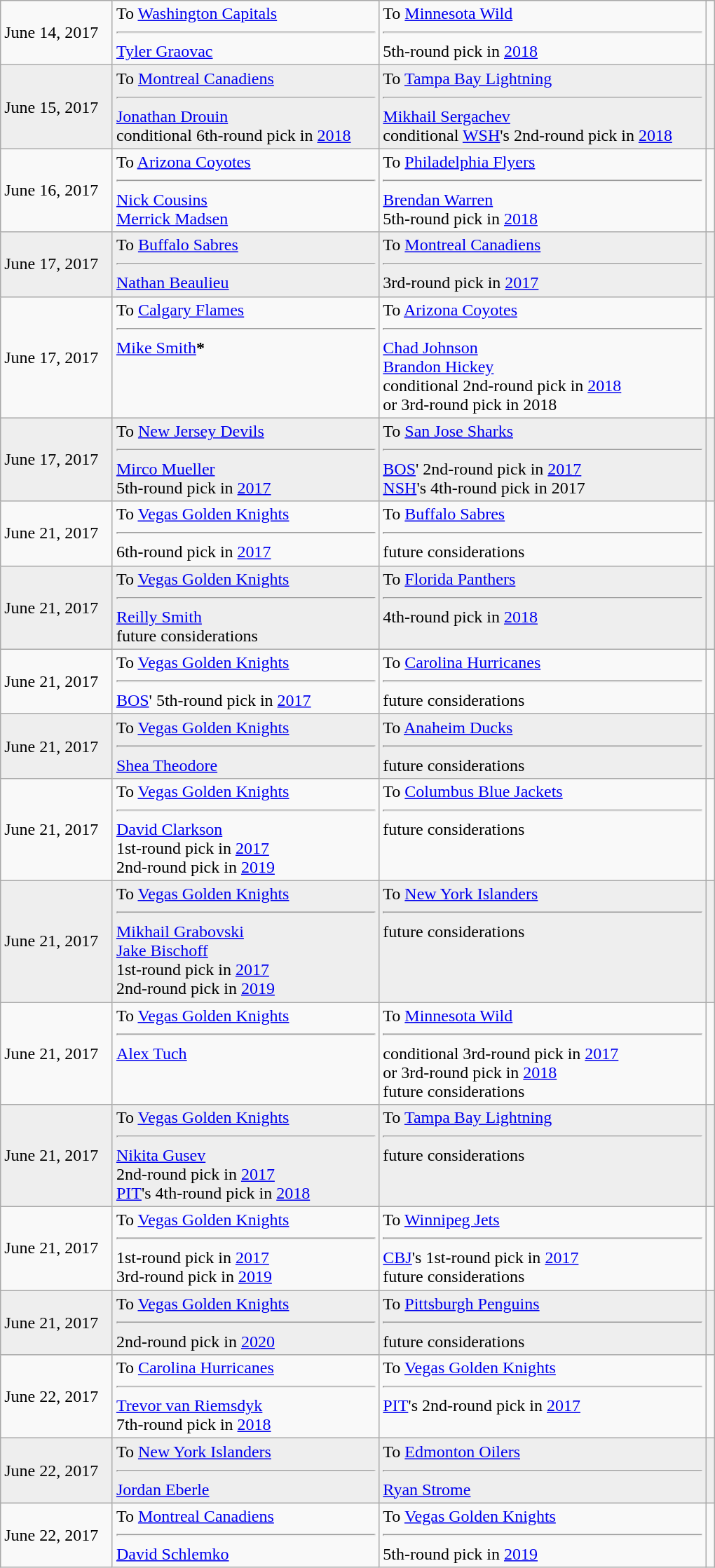<table class="wikitable" style="border:1px solid #999999; width:680px;">
<tr>
<td>June 14, 2017</td>
<td valign="top">To <a href='#'>Washington Capitals</a><hr> <a href='#'>Tyler Graovac</a></td>
<td valign="top">To <a href='#'>Minnesota Wild</a><hr> 5th-round pick in <a href='#'>2018</a></td>
<td></td>
</tr>
<tr bgcolor="eeeeee">
<td>June 15, 2017</td>
<td valign="top">To <a href='#'>Montreal Canadiens</a><hr> <a href='#'>Jonathan Drouin</a><br><span>conditional</span> 6th-round pick in <a href='#'>2018</a></td>
<td valign="top">To <a href='#'>Tampa Bay Lightning</a><hr> <a href='#'>Mikhail Sergachev</a><br><span>conditional</span> <a href='#'>WSH</a>'s 2nd-round pick in <a href='#'>2018</a></td>
<td></td>
</tr>
<tr>
<td>June 16, 2017</td>
<td valign="top">To <a href='#'>Arizona Coyotes</a><hr> <a href='#'>Nick Cousins</a><br><a href='#'>Merrick Madsen</a></td>
<td valign="top">To <a href='#'>Philadelphia Flyers</a><hr> <a href='#'>Brendan Warren</a><br>5th-round pick in <a href='#'>2018</a></td>
<td></td>
</tr>
<tr bgcolor="eeeeee">
<td>June 17, 2017</td>
<td valign="top">To <a href='#'>Buffalo Sabres</a><hr> <a href='#'>Nathan Beaulieu</a></td>
<td valign="top">To <a href='#'>Montreal Canadiens</a><hr> 3rd-round pick in <a href='#'>2017</a></td>
<td></td>
</tr>
<tr>
<td>June 17, 2017</td>
<td valign="top">To <a href='#'>Calgary Flames</a><hr> <a href='#'>Mike Smith</a><span><strong>*</strong></span></td>
<td valign="top">To <a href='#'>Arizona Coyotes</a><hr> <a href='#'>Chad Johnson</a><br><a href='#'>Brandon Hickey</a><br><span>conditional</span> 2nd-round pick in <a href='#'>2018</a><br>or 3rd-round pick in 2018</td>
<td></td>
</tr>
<tr bgcolor="eeeeee">
<td>June 17, 2017</td>
<td valign="top">To <a href='#'>New Jersey Devils</a><hr> <a href='#'>Mirco Mueller</a><br>5th-round pick in <a href='#'>2017</a></td>
<td valign="top">To <a href='#'>San Jose Sharks</a><hr> <a href='#'>BOS</a>' 2nd-round pick in <a href='#'>2017</a><br><a href='#'>NSH</a>'s 4th-round pick in 2017</td>
<td></td>
</tr>
<tr>
<td>June 21, 2017</td>
<td valign="top">To <a href='#'>Vegas Golden Knights</a><hr> 6th-round pick in <a href='#'>2017</a></td>
<td valign="top">To <a href='#'>Buffalo Sabres</a><hr> <span>future considerations</span></td>
<td></td>
</tr>
<tr bgcolor="eeeeee">
<td>June 21, 2017</td>
<td valign="top">To <a href='#'>Vegas Golden Knights</a><hr> <a href='#'>Reilly Smith</a><br><span>future considerations</span></td>
<td valign="top">To <a href='#'>Florida Panthers</a><hr> 4th-round pick in <a href='#'>2018</a></td>
<td></td>
</tr>
<tr>
<td>June 21, 2017</td>
<td valign="top">To <a href='#'>Vegas Golden Knights</a><hr> <a href='#'>BOS</a>' 5th-round pick in <a href='#'>2017</a></td>
<td valign="top">To <a href='#'>Carolina Hurricanes</a><hr> <span>future considerations</span></td>
<td></td>
</tr>
<tr bgcolor="eeeeee">
<td>June 21, 2017</td>
<td valign="top">To <a href='#'>Vegas Golden Knights</a><hr> <a href='#'>Shea Theodore</a></td>
<td valign="top">To <a href='#'>Anaheim Ducks</a><hr> <span>future considerations</span></td>
<td></td>
</tr>
<tr>
<td>June 21, 2017</td>
<td valign="top">To <a href='#'>Vegas Golden Knights</a><hr> <a href='#'>David Clarkson</a><br>1st-round pick in <a href='#'>2017</a><br>2nd-round pick in <a href='#'>2019</a></td>
<td valign="top">To <a href='#'>Columbus Blue Jackets</a><hr> <span>future considerations</span></td>
<td></td>
</tr>
<tr bgcolor="eeeeee">
<td>June 21, 2017</td>
<td valign="top">To <a href='#'>Vegas Golden Knights</a><hr> <a href='#'>Mikhail Grabovski</a><br><a href='#'>Jake Bischoff</a><br>1st-round pick in <a href='#'>2017</a><br>2nd-round pick in <a href='#'>2019</a></td>
<td valign="top">To <a href='#'>New York Islanders</a><hr> <span>future considerations</span></td>
<td></td>
</tr>
<tr>
<td>June 21, 2017</td>
<td valign="top">To <a href='#'>Vegas Golden Knights</a><hr> <a href='#'>Alex Tuch</a></td>
<td valign="top">To <a href='#'>Minnesota Wild</a><hr> <span>conditional</span> 3rd-round pick in <a href='#'>2017</a><br>or 3rd-round pick in <a href='#'>2018</a><br><span>future considerations</span></td>
<td></td>
</tr>
<tr bgcolor="eeeeee">
<td>June 21, 2017</td>
<td valign="top">To <a href='#'>Vegas Golden Knights</a><hr> <a href='#'>Nikita Gusev</a><br>2nd-round pick in <a href='#'>2017</a><br><a href='#'>PIT</a>'s 4th-round pick in <a href='#'>2018</a></td>
<td valign="top">To <a href='#'>Tampa Bay Lightning</a><hr> <span>future considerations</span></td>
<td></td>
</tr>
<tr>
<td>June 21, 2017</td>
<td valign="top">To <a href='#'>Vegas Golden Knights</a><hr> 1st-round pick in <a href='#'>2017</a><br>3rd-round pick in <a href='#'>2019</a></td>
<td valign="top">To <a href='#'>Winnipeg Jets</a><hr> <a href='#'>CBJ</a>'s 1st-round pick in <a href='#'>2017</a><br><span>future considerations</span></td>
<td></td>
</tr>
<tr bgcolor="eeeeee">
<td>June 21, 2017</td>
<td valign="top">To <a href='#'>Vegas Golden Knights</a><hr> 2nd-round pick in <a href='#'>2020</a></td>
<td valign="top">To <a href='#'>Pittsburgh Penguins</a><hr> <span>future considerations</span></td>
<td></td>
</tr>
<tr>
<td>June 22, 2017</td>
<td valign="top">To <a href='#'>Carolina Hurricanes</a><hr> <a href='#'>Trevor van Riemsdyk</a> <br>7th-round pick in <a href='#'>2018</a></td>
<td valign="top">To <a href='#'>Vegas Golden Knights</a><hr> <a href='#'>PIT</a>'s 2nd-round pick in <a href='#'>2017</a></td>
<td></td>
</tr>
<tr bgcolor="eeeeee">
<td>June 22, 2017</td>
<td valign="top">To <a href='#'>New York Islanders</a><hr> <a href='#'>Jordan Eberle</a></td>
<td valign="top">To <a href='#'>Edmonton Oilers</a><hr> <a href='#'>Ryan Strome</a></td>
<td></td>
</tr>
<tr>
<td>June 22, 2017</td>
<td valign="top">To <a href='#'>Montreal Canadiens</a><hr> <a href='#'>David Schlemko</a></td>
<td valign="top">To <a href='#'>Vegas Golden Knights</a><hr> 5th-round pick in <a href='#'>2019</a></td>
<td></td>
</tr>
</table>
